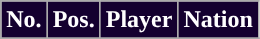<table class="wikitable sortable">
<tr>
<th style="background:#14002F; color:#FFF; ">No.</th>
<th style="background:#14002F; color:#FFF; ">Pos.</th>
<th style="background:#14002F; color:#FFF; ">Player</th>
<th style="background:#14002F; color:#FFF; ">Nation</th>
</tr>
<tr>
</tr>
</table>
